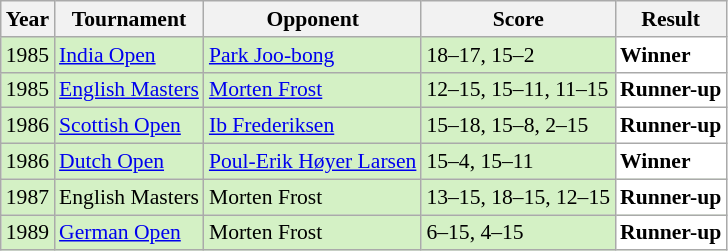<table class="sortable wikitable" style="font-size: 90%;">
<tr>
<th>Year</th>
<th>Tournament</th>
<th>Opponent</th>
<th>Score</th>
<th>Result</th>
</tr>
<tr style="background:#D4F1C5">
<td align="center">1985</td>
<td><a href='#'>India Open</a></td>
<td> <a href='#'>Park Joo-bong</a></td>
<td>18–17, 15–2</td>
<td style="text-align:left; background:white"> <strong>Winner</strong></td>
</tr>
<tr style="background:#D4F1C5">
<td align="center">1985</td>
<td><a href='#'>English Masters</a></td>
<td> <a href='#'>Morten Frost</a></td>
<td>12–15, 15–11, 11–15</td>
<td style="text-align:left; background:white"> <strong>Runner-up</strong></td>
</tr>
<tr style="background:#D4F1C5">
<td align="center">1986</td>
<td><a href='#'>Scottish Open</a></td>
<td> <a href='#'>Ib Frederiksen</a></td>
<td>15–18, 15–8, 2–15</td>
<td style="text-align:left; background:white"> <strong>Runner-up</strong></td>
</tr>
<tr style="background:#D4F1C5">
<td align="center">1986</td>
<td><a href='#'>Dutch Open</a></td>
<td> <a href='#'>Poul-Erik Høyer Larsen</a></td>
<td>15–4, 15–11</td>
<td style="text-align:left; background:white"> <strong>Winner</strong></td>
</tr>
<tr style="background:#D4F1C5">
<td align="center">1987</td>
<td>English Masters</td>
<td> Morten Frost</td>
<td>13–15, 18–15, 12–15</td>
<td style="text-align:left; background:white"> <strong>Runner-up</strong></td>
</tr>
<tr style="background:#D4F1C5">
<td align="center">1989</td>
<td><a href='#'>German Open</a></td>
<td> Morten Frost</td>
<td>6–15, 4–15</td>
<td style="text-align:left; background:white"> <strong>Runner-up</strong></td>
</tr>
</table>
